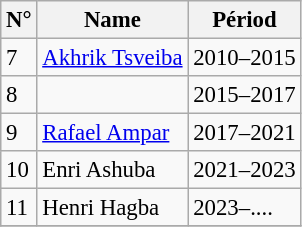<table class="wikitable" style="text-align:left;font-size:95%;" cellpadding="0">
<tr>
<th>N°</th>
<th>Name</th>
<th>Périod</th>
</tr>
<tr>
<td>7</td>
<td><a href='#'>Akhrik Tsveiba</a></td>
<td>2010–2015</td>
</tr>
<tr>
<td>8</td>
<td></td>
<td>2015–2017</td>
</tr>
<tr>
<td>9</td>
<td><a href='#'>Rafael Ampar</a></td>
<td>2017–2021</td>
</tr>
<tr>
<td>10</td>
<td>Enri Ashuba</td>
<td>2021–2023</td>
</tr>
<tr>
<td>11</td>
<td>Henri Hagba</td>
<td>2023–....</td>
</tr>
<tr>
</tr>
</table>
